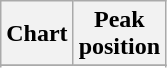<table class="wikitable plainrowheaders">
<tr>
<th>Chart</th>
<th>Peak<br>position</th>
</tr>
<tr>
</tr>
<tr>
</tr>
<tr>
</tr>
<tr>
</tr>
<tr>
</tr>
<tr>
</tr>
<tr>
</tr>
</table>
